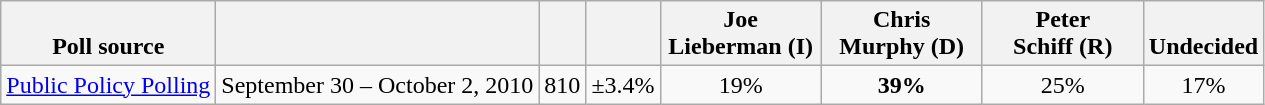<table class="wikitable" style="text-align:center">
<tr valign=bottom>
<th>Poll source</th>
<th></th>
<th></th>
<th></th>
<th style="width:100px;">Joe<br>Lieberman (I)</th>
<th style="width:100px;">Chris<br>Murphy (D)</th>
<th style="width:100px;">Peter<br>Schiff (R)</th>
<th>Undecided</th>
</tr>
<tr>
<td align=left><a href='#'>Public Policy Polling</a></td>
<td>September 30 – October 2, 2010</td>
<td>810</td>
<td>±3.4%</td>
<td>19%</td>
<td><strong>39%</strong></td>
<td>25%</td>
<td>17%</td>
</tr>
</table>
